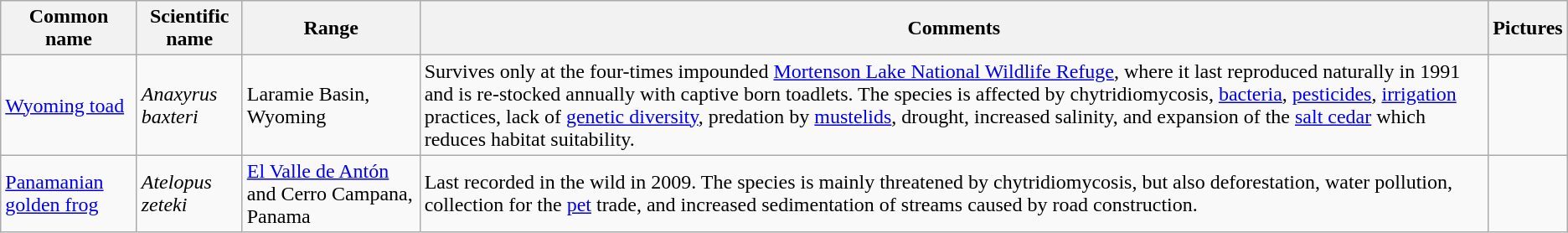<table class="wikitable sortable">
<tr>
<th>Common name</th>
<th>Scientific name</th>
<th>Range</th>
<th class="unsortable">Comments</th>
<th>Pictures</th>
</tr>
<tr>
<td><a href='#'>Wyoming toad</a></td>
<td><em>Anaxyrus baxteri</em></td>
<td>Laramie Basin, Wyoming</td>
<td>Survives only at the four-times impounded <a href='#'>Mortenson Lake National Wildlife Refuge</a>, where it last reproduced naturally in 1991 and is re-stocked annually with captive born toadlets. The species is affected by chytridiomycosis, <a href='#'>bacteria</a>, <a href='#'>pesticides</a>, <a href='#'>irrigation</a> practices, lack of <a href='#'>genetic diversity</a>, predation by <a href='#'>mustelids</a>, drought, increased salinity, and expansion of the <a href='#'>salt cedar</a> which reduces habitat suitability.</td>
<td></td>
</tr>
<tr>
<td><a href='#'>Panamanian golden frog</a></td>
<td><em>Atelopus zeteki</em></td>
<td><a href='#'>El Valle de Antón</a> and Cerro Campana, Panama</td>
<td>Last recorded in the wild in 2009. The species is mainly threatened by chytridiomycosis, but also deforestation, water pollution, collection for the <a href='#'>pet</a> trade, and increased sedimentation of streams caused by road construction.</td>
<td></td>
</tr>
</table>
